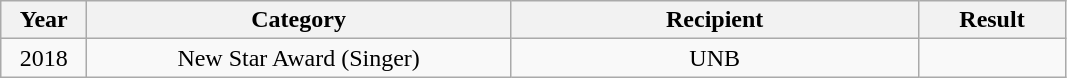<table class="wikitable" style="text-align:center">
<tr>
<th width="50">Year</th>
<th width="275">Category</th>
<th width="265">Recipient</th>
<th width="90">Result</th>
</tr>
<tr>
<td>2018</td>
<td>New Star Award (Singer)</td>
<td>UNB</td>
<td></td>
</tr>
</table>
